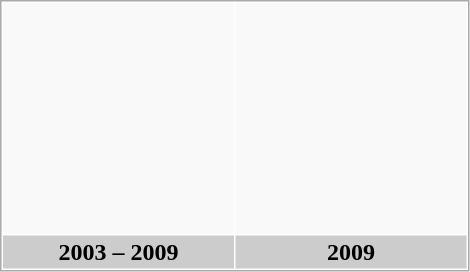<table style="border:1px solid #aaa" cellspacing="1" cellpadding="2" border="0">
<tr>
<th height="150px" bgcolor="#F9F9F9"></th>
<th height="150px" bgcolor="#F9F9F9"></th>
</tr>
<tr>
<th colspan="1" width="150px" bgcolor="#CCCCCC">2003 – 2009</th>
<th colspan="1" width="150px" bgcolor="#CCCCCC">2009</th>
</tr>
</table>
